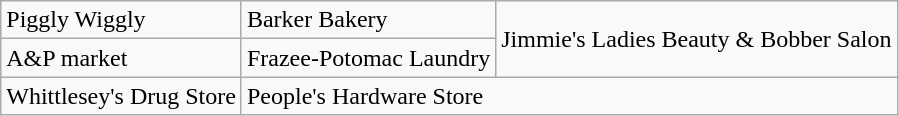<table class=wikitable>
<tr>
<td>Piggly Wiggly</td>
<td>Barker Bakery</td>
<td rowspan=2>Jimmie's Ladies Beauty & Bobber Salon</td>
</tr>
<tr>
<td>A&P market</td>
<td>Frazee-Potomac Laundry</td>
</tr>
<tr>
<td>Whittlesey's Drug Store</td>
<td colspan = 2>People's Hardware Store</td>
</tr>
</table>
